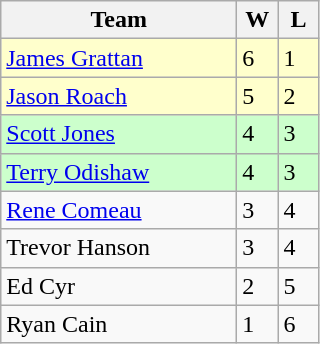<table class=wikitable>
<tr>
<th width=150>Team</th>
<th width=20>W</th>
<th width=20>L</th>
</tr>
<tr bgcolor=#ffffcc>
<td><a href='#'>James Grattan</a></td>
<td>6</td>
<td>1</td>
</tr>
<tr bgcolor=#ffffcc>
<td><a href='#'>Jason Roach</a></td>
<td>5</td>
<td>2</td>
</tr>
<tr bgcolor=#ccffcc>
<td><a href='#'>Scott Jones</a></td>
<td>4</td>
<td>3</td>
</tr>
<tr bgcolor=#ccffcc>
<td><a href='#'>Terry Odishaw</a></td>
<td>4</td>
<td>3</td>
</tr>
<tr>
<td><a href='#'>Rene Comeau</a></td>
<td>3</td>
<td>4</td>
</tr>
<tr>
<td>Trevor Hanson</td>
<td>3</td>
<td>4</td>
</tr>
<tr>
<td>Ed Cyr</td>
<td>2</td>
<td>5</td>
</tr>
<tr>
<td>Ryan Cain</td>
<td>1</td>
<td>6</td>
</tr>
</table>
